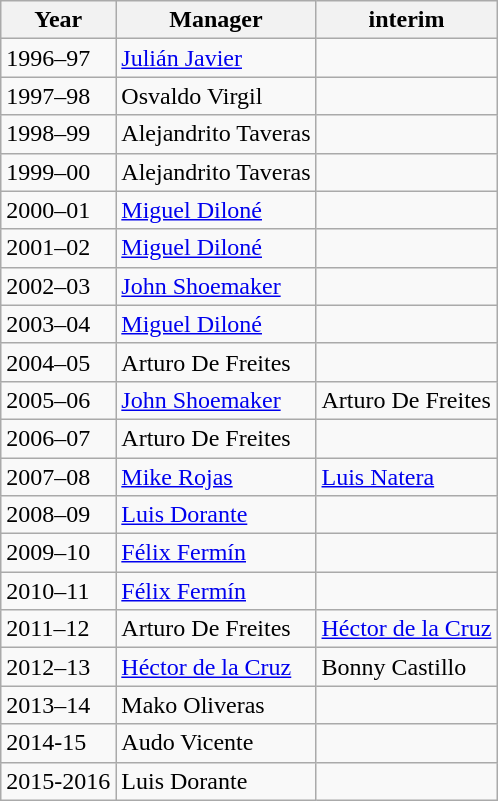<table class="wikitable">
<tr>
<th>Year</th>
<th>Manager</th>
<th>interim</th>
</tr>
<tr>
<td>1996–97</td>
<td><a href='#'>Julián Javier</a></td>
<td></td>
</tr>
<tr>
<td>1997–98</td>
<td>Osvaldo Virgil</td>
<td></td>
</tr>
<tr>
<td>1998–99</td>
<td>Alejandrito Taveras</td>
<td></td>
</tr>
<tr>
<td>1999–00</td>
<td>Alejandrito Taveras</td>
<td></td>
</tr>
<tr>
<td>2000–01</td>
<td><a href='#'>Miguel Diloné</a></td>
<td></td>
</tr>
<tr>
<td>2001–02</td>
<td><a href='#'>Miguel Diloné</a></td>
<td></td>
</tr>
<tr>
<td>2002–03</td>
<td><a href='#'>John Shoemaker</a></td>
<td></td>
</tr>
<tr>
<td>2003–04</td>
<td><a href='#'>Miguel Diloné</a></td>
<td></td>
</tr>
<tr>
<td>2004–05</td>
<td>Arturo De Freites</td>
<td></td>
</tr>
<tr>
<td>2005–06</td>
<td><a href='#'>John Shoemaker</a></td>
<td>Arturo De Freites</td>
</tr>
<tr>
<td>2006–07</td>
<td>Arturo De Freites</td>
<td></td>
</tr>
<tr>
<td>2007–08</td>
<td><a href='#'>Mike Rojas</a></td>
<td><a href='#'>Luis Natera</a></td>
</tr>
<tr>
<td>2008–09</td>
<td><a href='#'>Luis Dorante</a></td>
<td></td>
</tr>
<tr>
<td>2009–10</td>
<td><a href='#'>Félix Fermín</a></td>
<td></td>
</tr>
<tr>
<td>2010–11</td>
<td><a href='#'>Félix Fermín</a></td>
<td></td>
</tr>
<tr>
<td>2011–12</td>
<td>Arturo De Freites</td>
<td><a href='#'>Héctor de la Cruz</a></td>
</tr>
<tr>
<td>2012–13</td>
<td><a href='#'>Héctor de la Cruz</a></td>
<td>Bonny Castillo</td>
</tr>
<tr>
<td>2013–14</td>
<td>Mako Oliveras</td>
<td></td>
</tr>
<tr>
<td>2014-15</td>
<td>Audo Vicente</td>
<td></td>
</tr>
<tr>
<td>2015-2016</td>
<td>Luis Dorante</td>
<td></td>
</tr>
</table>
